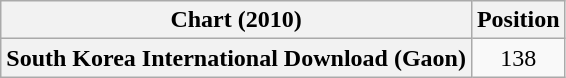<table class="wikitable sortable plainrowheaders" style="text-align:center;">
<tr>
<th scope="col">Chart (2010)</th>
<th scope="col">Position</th>
</tr>
<tr>
<th scope="row">South Korea International Download (Gaon)</th>
<td>138</td>
</tr>
</table>
